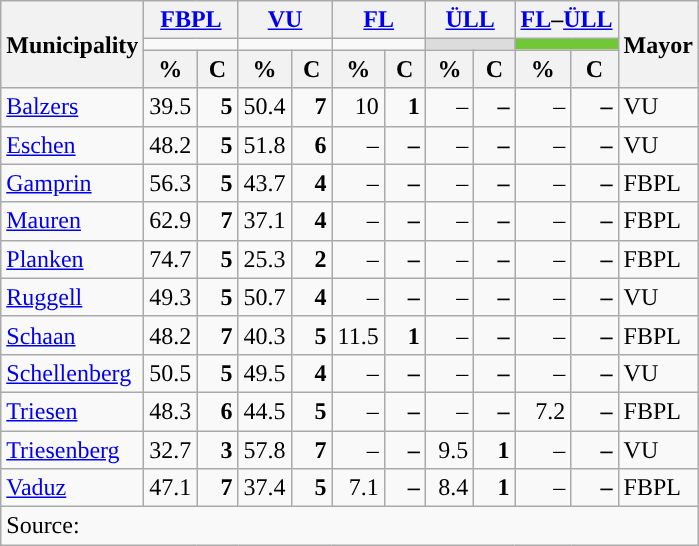<table class="wikitable">
<tr>
<th rowspan="3">Municipality</th>
<th colspan="2"><a href='#'>FBPL</a></th>
<th colspan="2"><a href='#'>VU</a></th>
<th colspan="2"><a href='#'>FL</a></th>
<th colspan="2"><a href='#'>ÜLL</a></th>
<th colspan="2"><a href='#'>FL</a>–<a href='#'>ÜLL</a></th>
<th rowspan="3" colspan="2">Mayor</th>
</tr>
<tr>
<td colspan="2" style="color:inherit;background:"></td>
<td colspan="2"></td>
<td colspan="2" style="color:inherit;background:"></td>
<td colspan="2" bgcolor="gainsboro"></td>
<td colspan="2" style="color:inherit;background:#71C837"></td>
</tr>
<tr>
<th width=25>%</th>
<th width=20>C</th>
<th width=25>%</th>
<th width=20>C</th>
<th width=25>%</th>
<th width=20>C</th>
<th width=25>%</th>
<th width=20>C</th>
<th width=25>%</th>
<th width=20>C</th>
</tr>
<tr>
<td><a href='#'>Balzers</a></td>
<td style="text-align: right;">39.5</td>
<td style="text-align: right; font-weight: bold;">5</td>
<td style="text-align: right;">50.4</td>
<td style="text-align: right; font-weight: bold;">7</td>
<td style="text-align: right;">10</td>
<td style="text-align: right; font-weight: bold;">1</td>
<td style="text-align: right;">–</td>
<td style="text-align: right; font-weight: bold;">–</td>
<td style="text-align: right;">–</td>
<td style="text-align: right; font-weight: bold;">–</td>
<td>VU</td>
</tr>
<tr>
<td><a href='#'>Eschen</a></td>
<td style="text-align: right;">48.2</td>
<td style="text-align: right; font-weight: bold;">5</td>
<td style="text-align: right;">51.8</td>
<td style="text-align: right; font-weight: bold;">6</td>
<td style="text-align: right;">–</td>
<td style="text-align: right; font-weight: bold;">–</td>
<td style="text-align: right;">–</td>
<td style="text-align: right; font-weight: bold;">–</td>
<td style="text-align: right;">–</td>
<td style="text-align: right; font-weight: bold;">–</td>
<td>VU</td>
</tr>
<tr>
<td><a href='#'>Gamprin</a></td>
<td style="text-align: right;">56.3</td>
<td style="text-align: right; font-weight: bold;">5</td>
<td style="text-align: right;">43.7</td>
<td style="text-align: right; font-weight: bold;">4</td>
<td style="text-align: right;">–</td>
<td style="text-align: right; font-weight: bold;">–</td>
<td style="text-align: right;">–</td>
<td style="text-align: right; font-weight: bold;">–</td>
<td style="text-align: right;">–</td>
<td style="text-align: right; font-weight: bold;">–</td>
<td>FBPL</td>
</tr>
<tr>
<td><a href='#'>Mauren</a></td>
<td style="text-align: right;">62.9</td>
<td style="text-align: right; font-weight: bold;">7</td>
<td style="text-align: right;">37.1</td>
<td style="text-align: right; font-weight: bold;">4</td>
<td style="text-align: right;">–</td>
<td style="text-align: right; font-weight: bold;">–</td>
<td style="text-align: right;">–</td>
<td style="text-align: right; font-weight: bold;">–</td>
<td style="text-align: right;">–</td>
<td style="text-align: right; font-weight: bold;">–</td>
<td>FBPL</td>
</tr>
<tr>
<td><a href='#'>Planken</a></td>
<td style="text-align: right;">74.7</td>
<td style="text-align: right; font-weight: bold;">5</td>
<td style="text-align: right;">25.3</td>
<td style="text-align: right; font-weight: bold;">2</td>
<td style="text-align: right;">–</td>
<td style="text-align: right; font-weight: bold;">–</td>
<td style="text-align: right;">–</td>
<td style="text-align: right; font-weight: bold;">–</td>
<td style="text-align: right;">–</td>
<td style="text-align: right; font-weight: bold;">–</td>
<td>FBPL</td>
</tr>
<tr>
<td><a href='#'>Ruggell</a></td>
<td style="text-align: right;">49.3</td>
<td style="text-align: right; font-weight: bold;">5</td>
<td style="text-align: right;">50.7</td>
<td style="text-align: right; font-weight: bold;">4</td>
<td style="text-align: right;">–</td>
<td style="text-align: right; font-weight: bold;">–</td>
<td style="text-align: right;">–</td>
<td style="text-align: right; font-weight: bold;">–</td>
<td style="text-align: right;">–</td>
<td style="text-align: right; font-weight: bold;">–</td>
<td>VU</td>
</tr>
<tr>
<td><a href='#'>Schaan</a></td>
<td style="text-align: right;">48.2</td>
<td style="text-align: right; font-weight: bold;">7</td>
<td style="text-align: right;">40.3</td>
<td style="text-align: right; font-weight: bold;">5</td>
<td style="text-align: right;">11.5</td>
<td style="text-align: right; font-weight: bold;">1</td>
<td style="text-align: right;">–</td>
<td style="text-align: right; font-weight: bold;">–</td>
<td style="text-align: right;">–</td>
<td style="text-align: right; font-weight: bold;">–</td>
<td>FBPL</td>
</tr>
<tr>
<td><a href='#'>Schellenberg</a></td>
<td style="text-align: right;">50.5</td>
<td style="text-align: right; font-weight: bold;">5</td>
<td style="text-align: right;">49.5</td>
<td style="text-align: right; font-weight: bold;">4</td>
<td style="text-align: right;">–</td>
<td style="text-align: right; font-weight: bold;">–</td>
<td style="text-align: right;">–</td>
<td style="text-align: right; font-weight: bold;">–</td>
<td style="text-align: right;">–</td>
<td style="text-align: right; font-weight: bold;">–</td>
<td>VU</td>
</tr>
<tr>
<td><a href='#'>Triesen</a></td>
<td style="text-align: right;">48.3</td>
<td style="text-align: right; font-weight: bold;">6</td>
<td style="text-align: right;">44.5</td>
<td style="text-align: right; font-weight: bold;">5</td>
<td style="text-align: right;">–</td>
<td style="text-align: right; font-weight: bold;">–</td>
<td style="text-align: right;">–</td>
<td style="text-align: right; font-weight: bold;">–</td>
<td style="text-align: right;">7.2</td>
<td style="text-align: right; font-weight: bold;">–</td>
<td>FBPL</td>
</tr>
<tr>
<td><a href='#'>Triesenberg</a></td>
<td style="text-align: right;">32.7</td>
<td style="text-align: right; font-weight: bold;">3</td>
<td style="text-align: right;">57.8</td>
<td style="text-align: right; font-weight: bold;">7</td>
<td style="text-align: right;">–</td>
<td style="text-align: right; font-weight: bold;">–</td>
<td style="text-align: right;">9.5</td>
<td style="text-align: right; font-weight: bold;">1</td>
<td style="text-align: right;">–</td>
<td style="text-align: right; font-weight: bold;">–</td>
<td>VU</td>
</tr>
<tr>
<td><a href='#'>Vaduz</a></td>
<td style="text-align: right;">47.1</td>
<td style="text-align: right; font-weight: bold;">7</td>
<td style="text-align: right;">37.4</td>
<td style="text-align: right; font-weight: bold;">5</td>
<td style="text-align: right;">7.1</td>
<td style="text-align: right; font-weight: bold;">–</td>
<td style="text-align: right;">8.4</td>
<td style="text-align: right; font-weight: bold;">1</td>
<td style="text-align: right;">–</td>
<td style="text-align: right; font-weight: bold;">–</td>
<td>FBPL</td>
</tr>
<tr>
<td align=left colspan=12>Source: </td>
</tr>
</table>
